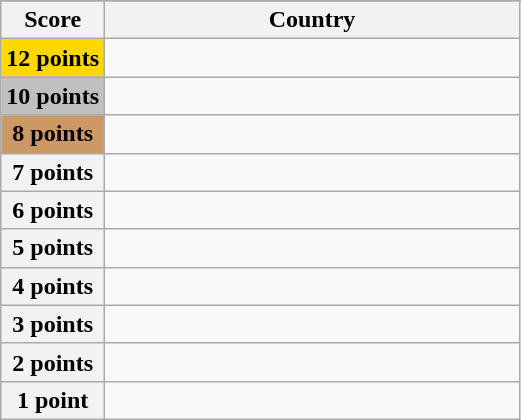<table class="wikitable">
<tr>
</tr>
<tr>
<th scope="col" width="20%">Score</th>
<th scope="col">Country</th>
</tr>
<tr>
<th scope="row" style="background:gold">12 points</th>
<td></td>
</tr>
<tr>
<th scope="row" style="background:silver">10 points</th>
<td></td>
</tr>
<tr>
<th scope="row" style="background:#CC9966">8 points</th>
<td></td>
</tr>
<tr>
<th scope="row">7 points</th>
<td></td>
</tr>
<tr>
<th scope="row">6 points</th>
<td></td>
</tr>
<tr>
<th scope="row">5 points</th>
<td></td>
</tr>
<tr>
<th scope="row">4 points</th>
<td></td>
</tr>
<tr>
<th scope="row">3 points</th>
<td></td>
</tr>
<tr>
<th scope="row">2 points</th>
<td></td>
</tr>
<tr>
<th scope="row">1 point</th>
<td></td>
</tr>
</table>
